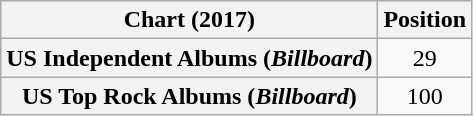<table class="wikitable sortable plainrowheaders" style="text-align:center">
<tr>
<th scope="col">Chart (2017)</th>
<th scope="col">Position</th>
</tr>
<tr>
<th scope="row">US Independent Albums (<em>Billboard</em>)</th>
<td>29</td>
</tr>
<tr>
<th scope="row">US Top Rock Albums (<em>Billboard</em>)</th>
<td>100</td>
</tr>
</table>
